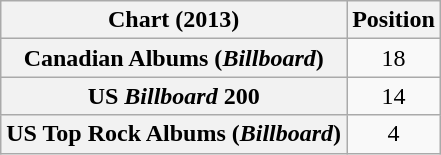<table class="wikitable sortable plainrowheaders" style="text-align:center">
<tr>
<th scope="col">Chart (2013)</th>
<th scope="col">Position</th>
</tr>
<tr>
<th scope="row">Canadian Albums (<em>Billboard</em>)</th>
<td>18</td>
</tr>
<tr>
<th scope="row">US <em>Billboard</em> 200</th>
<td>14</td>
</tr>
<tr>
<th scope="row">US Top Rock Albums (<em>Billboard</em>)</th>
<td>4</td>
</tr>
</table>
